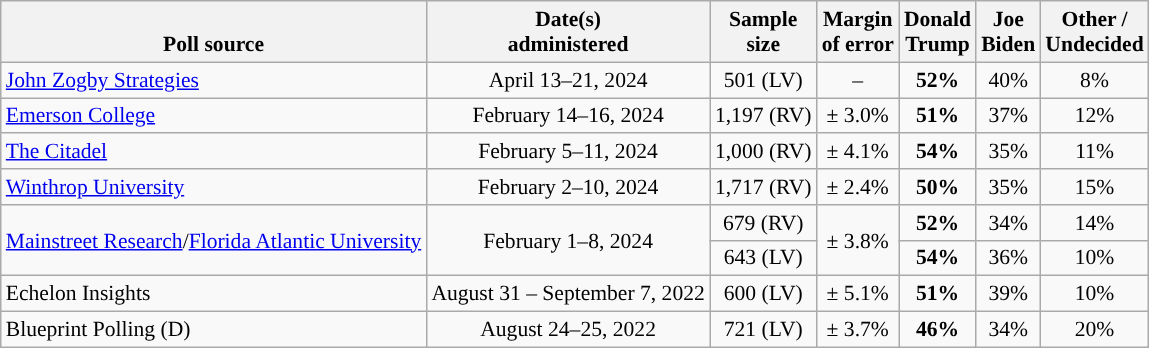<table class="wikitable sortable mw-datatable" style="font-size:90%;text-align:center;line-height:17px">
<tr valign=bottom>
<th>Poll source</th>
<th>Date(s)<br>administered</th>
<th>Sample<br>size</th>
<th>Margin<br>of error</th>
<th class="unsortable">Donald<br>Trump<br></th>
<th class="unsortable">Joe<br>Biden<br></th>
<th class="unsortable">Other /<br>Undecided</th>
</tr>
<tr>
<td style="text-align:left;"><a href='#'>John Zogby Strategies</a></td>
<td data-sort-value="2024-05-01">April 13–21, 2024</td>
<td>501 (LV)</td>
<td>–</td>
<td style="background-color:"><strong>52%</strong></td>
<td>40%</td>
<td>8%</td>
</tr>
<tr>
<td style="text-align:left;"><a href='#'>Emerson College</a></td>
<td data-sort-value="2024-02-20">February 14–16, 2024</td>
<td>1,197 (RV)</td>
<td>± 3.0%</td>
<td style="background-color:"><strong>51%</strong></td>
<td>37%</td>
<td>12%</td>
</tr>
<tr>
<td style="text-align:left;"><a href='#'>The Citadel</a></td>
<td data-sort-value="2024-02-15">February 5–11, 2024</td>
<td>1,000 (RV)</td>
<td>± 4.1%</td>
<td style="background-color:"><strong>54%</strong></td>
<td>35%</td>
<td>11%</td>
</tr>
<tr>
<td style="text-align:left;"><a href='#'>Winthrop University</a></td>
<td data-sort-value="2024-02-14">February 2–10, 2024</td>
<td>1,717 (RV)</td>
<td>± 2.4%</td>
<td style="background-color:"><strong>50%</strong></td>
<td>35%</td>
<td>15%</td>
</tr>
<tr>
<td style="text-align:left;" rowspan="2"><a href='#'>Mainstreet Research</a>/<a href='#'>Florida Atlantic University</a></td>
<td rowspan="2">February 1–8, 2024</td>
<td>679 (RV)</td>
<td rowspan="2">± 3.8%</td>
<td style="background-color:"><strong>52%</strong></td>
<td>34%</td>
<td>14%</td>
</tr>
<tr>
<td>643 (LV)</td>
<td style="background-color:"><strong>54%</strong></td>
<td>36%</td>
<td>10%</td>
</tr>
<tr>
<td style="text-align:left;">Echelon Insights</td>
<td data-sort-value="2022-09-07">August 31 – September 7, 2022</td>
<td>600 (LV)</td>
<td>± 5.1%</td>
<td style="background-color:"><strong>51%</strong></td>
<td>39%</td>
<td>10%</td>
</tr>
<tr>
<td style="text-align:left;">Blueprint Polling (D)</td>
<td data-sort-value="2022-08-25">August 24–25, 2022</td>
<td>721 (LV)</td>
<td>± 3.7%</td>
<td style="background-color:"><strong>46%</strong></td>
<td>34%</td>
<td>20%</td>
</tr>
</table>
